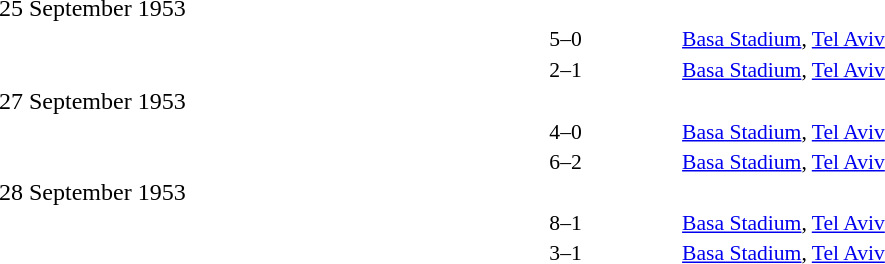<table style="width:100%;" cellspacing="1">
<tr>
<th width=25%></th>
<th width=10%></th>
<th></th>
</tr>
<tr>
<td>25 September 1953</td>
</tr>
<tr style=font-size:90%>
<td align=right></td>
<td align=center>5–0</td>
<td></td>
<td><a href='#'>Basa Stadium</a>, <a href='#'>Tel Aviv</a></td>
</tr>
<tr>
</tr>
<tr style=font-size:90%>
<td align=right></td>
<td align=center>2–1</td>
<td></td>
<td><a href='#'>Basa Stadium</a>, <a href='#'>Tel Aviv</a></td>
</tr>
<tr>
<td>27 September 1953</td>
</tr>
<tr style=font-size:90%>
<td align=right></td>
<td align=center>4–0</td>
<td></td>
<td><a href='#'>Basa Stadium</a>, <a href='#'>Tel Aviv</a></td>
</tr>
<tr style=font-size:90%>
<td align=right></td>
<td align=center>6–2</td>
<td></td>
<td><a href='#'>Basa Stadium</a>, <a href='#'>Tel Aviv</a></td>
</tr>
<tr>
<td>28 September 1953</td>
</tr>
<tr style=font-size:90%>
<td align=right></td>
<td align=center>8–1</td>
<td></td>
<td><a href='#'>Basa Stadium</a>, <a href='#'>Tel Aviv</a></td>
</tr>
<tr style=font-size:90%>
<td align=right></td>
<td align=center>3–1</td>
<td></td>
<td><a href='#'>Basa Stadium</a>, <a href='#'>Tel Aviv</a></td>
</tr>
</table>
